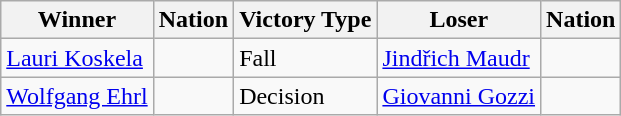<table class="wikitable sortable" style="text-align:left;">
<tr>
<th>Winner</th>
<th>Nation</th>
<th>Victory Type</th>
<th>Loser</th>
<th>Nation</th>
</tr>
<tr>
<td><a href='#'>Lauri Koskela</a></td>
<td></td>
<td>Fall</td>
<td><a href='#'>Jindřich Maudr</a></td>
<td></td>
</tr>
<tr>
<td><a href='#'>Wolfgang Ehrl</a></td>
<td></td>
<td>Decision</td>
<td><a href='#'>Giovanni Gozzi</a></td>
<td></td>
</tr>
</table>
